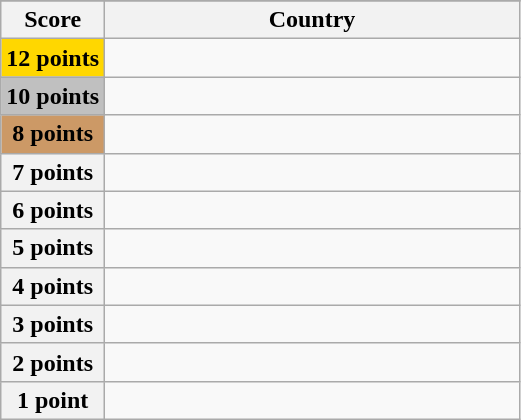<table class="wikitable">
<tr>
</tr>
<tr>
<th scope="col" width="20%">Score</th>
<th scope="col">Country</th>
</tr>
<tr>
<th scope="row" style="background:gold">12 points</th>
<td></td>
</tr>
<tr>
<th scope="row" style="background:silver">10 points</th>
<td></td>
</tr>
<tr>
<th scope="row" style="background:#CC9966">8 points</th>
<td></td>
</tr>
<tr>
<th scope="row">7 points</th>
<td></td>
</tr>
<tr>
<th scope="row">6 points</th>
<td></td>
</tr>
<tr>
<th scope="row">5 points</th>
<td></td>
</tr>
<tr>
<th scope="row">4 points</th>
<td></td>
</tr>
<tr>
<th scope="row">3 points</th>
<td></td>
</tr>
<tr>
<th scope="row">2 points</th>
<td></td>
</tr>
<tr>
<th scope="row">1 point</th>
<td></td>
</tr>
</table>
